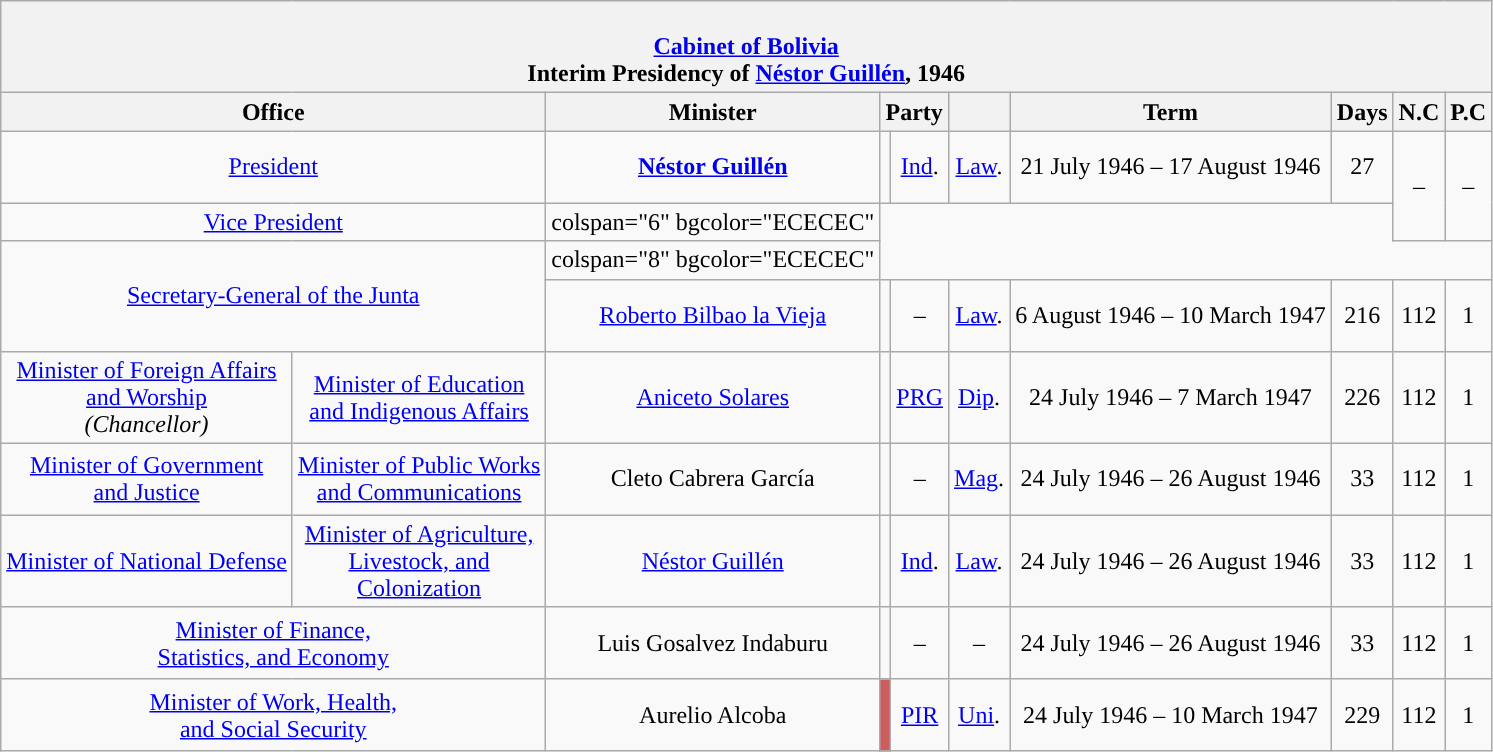<table class="wikitable" style="text-align:center;">
<tr>
<th colspan="10" style="background-color:"><br><a href='#'>Cabinet of Bolivia</a><br>Interim Presidency of <a href='#'>Néstor Guillén</a>, 1946</th>
</tr>
<tr style="font-weight:bold;">
<th colspan="2">Office</th>
<th>Minister</th>
<th colspan="2">Party</th>
<th></th>
<th>Term</th>
<th>Days</th>
<th>N.C</th>
<th>P.C<br></th>
</tr>
<tr style="height:3em;">
<td colspan="2"><a href='#'>President</a></td>
<td><strong><a href='#'>Néstor Guillén</a></strong></td>
<td style="background:"></td>
<td><a href='#'>Ind</a>.</td>
<td><a href='#'>Law</a>.</td>
<td>21 July 1946 – 17 August 1946</td>
<td>27</td>
<td rowspan="2">–</td>
<td rowspan="2">–<br></td>
</tr>
<tr>
<td colspan="2"><a href='#'>Vice President</a></td>
<td>colspan="6" bgcolor="ECECEC" <br></td>
</tr>
<tr>
<td colspan="2" rowspan="2"><a href='#'>Secretary-General of the Junta</a></td>
<td>colspan="8" bgcolor="ECECEC" </td>
</tr>
<tr style="height:3em;">
<td><a href='#'>Roberto Bilbao la Vieja</a></td>
<td style="background:"></td>
<td>–</td>
<td><a href='#'>Law</a>.</td>
<td>6 August 1946 – 10 March 1947</td>
<td>216</td>
<td>112</td>
<td>1<br></td>
</tr>
<tr style="height:3em;">
<td><a href='#'>Minister of Foreign Affairs<br>and Worship</a><br><em>(Chancellor)</em></td>
<td><a href='#'>Minister of Education<br>and Indigenous Affairs</a></td>
<td><a href='#'>Aniceto Solares</a></td>
<td style="background:"></td>
<td><a href='#'>PRG</a></td>
<td><a href='#'>Dip</a>.</td>
<td>24 July 1946 – 7 March 1947</td>
<td>226</td>
<td>112</td>
<td>1<br></td>
</tr>
<tr style="height:3em;">
<td><a href='#'>Minister of Government<br>and Justice</a></td>
<td><a href='#'>Minister of Public Works<br>and Communications</a></td>
<td>Cleto Cabrera García</td>
<td style="background:"></td>
<td>–</td>
<td><a href='#'>Mag</a>.</td>
<td>24 July 1946 – 26 August 1946</td>
<td>33</td>
<td>112</td>
<td>1<br></td>
</tr>
<tr style="height:3em;">
<td><a href='#'>Minister of National Defense</a></td>
<td><a href='#'>Minister of Agriculture,<br>Livestock, and<br>Colonization</a></td>
<td><a href='#'>Néstor Guillén</a></td>
<td style="background:"></td>
<td><a href='#'>Ind</a>.</td>
<td><a href='#'>Law</a>.</td>
<td>24 July 1946 – 26 August 1946</td>
<td>33</td>
<td>112</td>
<td>1<br></td>
</tr>
<tr style="height:3em;">
<td colspan="2"><a href='#'>Minister of Finance,<br>Statistics, and Economy</a></td>
<td>Luis Gosalvez Indaburu</td>
<td style="background:"></td>
<td>–</td>
<td>–</td>
<td>24 July 1946 – 26 August 1946</td>
<td>33</td>
<td>112</td>
<td>1<br></td>
</tr>
<tr style="height:3em;">
<td colspan="2"><a href='#'>Minister of Work, Health,<br>and Social Security</a></td>
<td>Aurelio Alcoba</td>
<td style="background:#CD5C5C;"></td>
<td><a href='#'>PIR</a></td>
<td><a href='#'>Uni</a>.</td>
<td>24 July 1946 – 10 March 1947</td>
<td>229</td>
<td>112</td>
<td>1</td>
</tr>
</table>
